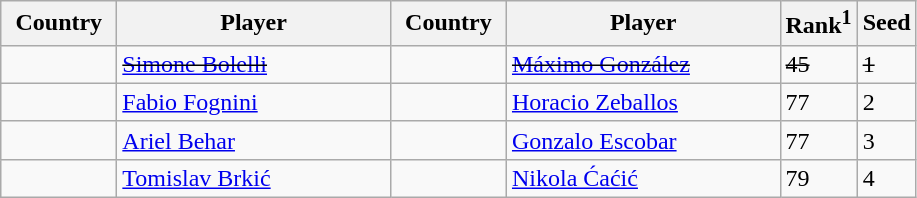<table class="sortable wikitable">
<tr>
<th width="70">Country</th>
<th width="175">Player</th>
<th width="70">Country</th>
<th width="175">Player</th>
<th>Rank<sup>1</sup></th>
<th>Seed</th>
</tr>
<tr>
<td><s></s></td>
<td><s><a href='#'>Simone Bolelli</a></s></td>
<td><s></s></td>
<td><s><a href='#'>Máximo González</a></s></td>
<td><s>45</s></td>
<td><s>1</s></td>
</tr>
<tr>
<td></td>
<td><a href='#'>Fabio Fognini</a></td>
<td></td>
<td><a href='#'>Horacio Zeballos</a></td>
<td>77</td>
<td>2</td>
</tr>
<tr>
<td></td>
<td><a href='#'>Ariel Behar</a></td>
<td></td>
<td><a href='#'>Gonzalo Escobar</a></td>
<td>77</td>
<td>3</td>
</tr>
<tr>
<td></td>
<td><a href='#'>Tomislav Brkić</a></td>
<td></td>
<td><a href='#'>Nikola Ćaćić</a></td>
<td>79</td>
<td>4</td>
</tr>
</table>
